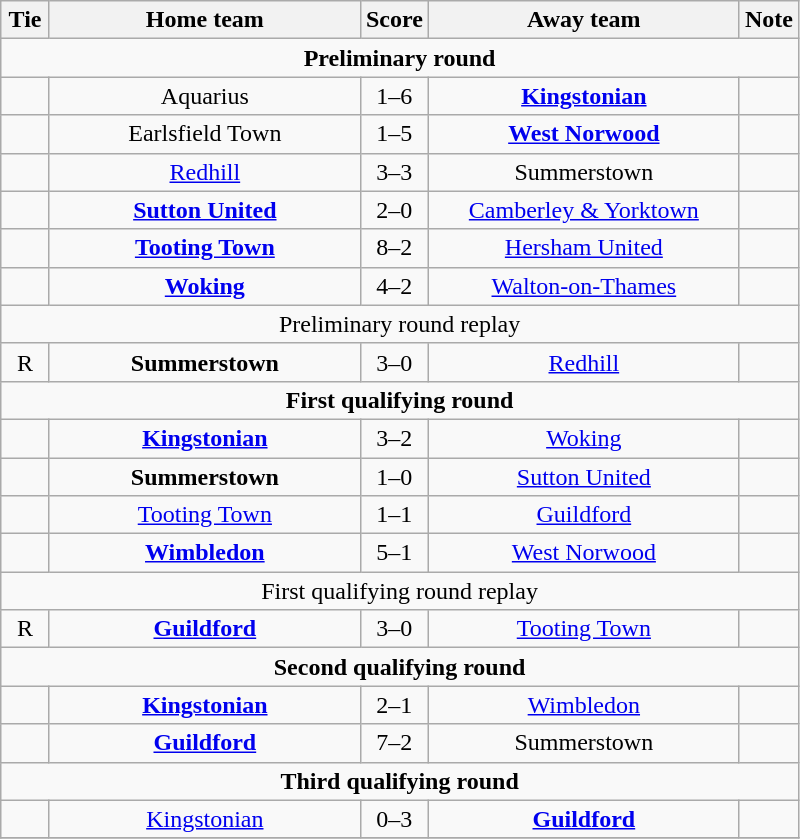<table class="wikitable" style="text-align:center;">
<tr>
<th width=25>Tie</th>
<th width=200>Home team</th>
<th width=20>Score</th>
<th width=200>Away team</th>
<th width=25>Note</th>
</tr>
<tr>
<td colspan="5"><strong>Preliminary round</strong></td>
</tr>
<tr>
<td></td>
<td>Aquarius</td>
<td>1–6</td>
<td><strong><a href='#'>Kingstonian</a></strong></td>
<td></td>
</tr>
<tr>
<td></td>
<td>Earlsfield Town</td>
<td>1–5</td>
<td><strong><a href='#'>West Norwood</a></strong></td>
<td></td>
</tr>
<tr>
<td></td>
<td><a href='#'>Redhill</a></td>
<td>3–3</td>
<td>Summerstown</td>
<td></td>
</tr>
<tr>
<td></td>
<td><strong><a href='#'>Sutton United</a></strong></td>
<td>2–0</td>
<td><a href='#'>Camberley & Yorktown</a></td>
<td></td>
</tr>
<tr>
<td></td>
<td><strong><a href='#'>Tooting Town</a></strong></td>
<td>8–2</td>
<td><a href='#'>Hersham United</a></td>
<td></td>
</tr>
<tr>
<td></td>
<td><strong><a href='#'>Woking</a></strong></td>
<td>4–2</td>
<td><a href='#'>Walton-on-Thames</a></td>
<td></td>
</tr>
<tr>
<td colspan="5">Preliminary round replay</td>
</tr>
<tr>
<td>R</td>
<td><strong>Summerstown</strong></td>
<td>3–0</td>
<td><a href='#'>Redhill</a></td>
<td></td>
</tr>
<tr>
<td colspan="5"><strong>First qualifying round</strong></td>
</tr>
<tr>
<td></td>
<td><strong><a href='#'>Kingstonian</a></strong></td>
<td>3–2</td>
<td><a href='#'>Woking</a></td>
<td></td>
</tr>
<tr>
<td></td>
<td><strong>Summerstown</strong></td>
<td>1–0</td>
<td><a href='#'>Sutton United</a></td>
<td></td>
</tr>
<tr>
<td></td>
<td><a href='#'>Tooting Town</a></td>
<td>1–1</td>
<td><a href='#'>Guildford</a></td>
<td></td>
</tr>
<tr>
<td></td>
<td><strong><a href='#'>Wimbledon</a></strong></td>
<td>5–1</td>
<td><a href='#'>West Norwood</a></td>
<td></td>
</tr>
<tr>
<td colspan="5">First qualifying round replay</td>
</tr>
<tr>
<td>R</td>
<td><strong><a href='#'>Guildford</a></strong></td>
<td>3–0</td>
<td><a href='#'>Tooting Town</a></td>
<td></td>
</tr>
<tr>
<td colspan="5"><strong>Second qualifying round</strong></td>
</tr>
<tr>
<td></td>
<td><strong><a href='#'>Kingstonian</a></strong></td>
<td>2–1</td>
<td><a href='#'>Wimbledon</a></td>
<td></td>
</tr>
<tr>
<td></td>
<td><strong><a href='#'>Guildford</a></strong></td>
<td>7–2</td>
<td>Summerstown</td>
<td></td>
</tr>
<tr>
<td colspan="5"><strong>Third qualifying round</strong></td>
</tr>
<tr>
<td></td>
<td><a href='#'>Kingstonian</a></td>
<td>0–3</td>
<td><strong><a href='#'>Guildford</a></strong></td>
<td></td>
</tr>
<tr>
</tr>
</table>
